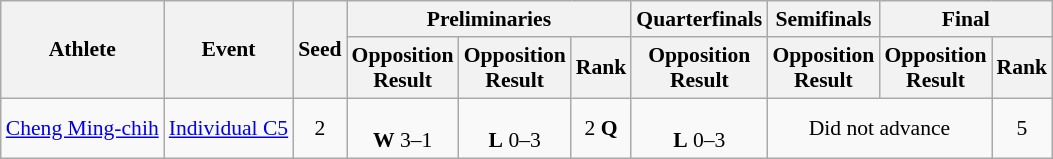<table class="wikitable" style="font-size:90%; text-align:center">
<tr>
<th rowspan="2">Athlete</th>
<th rowspan="2">Event</th>
<th rowspan="2">Seed</th>
<th colspan="3">Preliminaries</th>
<th>Quarterfinals</th>
<th>Semifinals</th>
<th colspan="2">Final</th>
</tr>
<tr>
<th>Opposition<br>Result</th>
<th>Opposition<br>Result</th>
<th>Rank</th>
<th>Opposition<br>Result</th>
<th>Opposition<br>Result</th>
<th>Opposition<br>Result</th>
<th>Rank</th>
</tr>
<tr>
<td align="left"><a href='#'>Cheng Ming-chih</a></td>
<td align="left"><a href='#'>Individual C5</a></td>
<td>2</td>
<td><br><strong>W</strong> 3–1</td>
<td><br><strong>L</strong> 0–3</td>
<td>2 <strong>Q</strong></td>
<td><br><strong>L</strong> 0–3</td>
<td colspan="2">Did not advance</td>
<td>5</td>
</tr>
</table>
